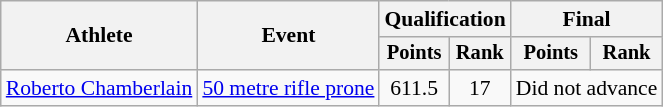<table class="wikitable" style="font-size:90%">
<tr>
<th rowspan="2">Athlete</th>
<th rowspan="2">Event</th>
<th colspan=2>Qualification</th>
<th colspan=2>Final</th>
</tr>
<tr style="font-size:95%">
<th>Points</th>
<th>Rank</th>
<th>Points</th>
<th>Rank</th>
</tr>
<tr align=center>
<td align=left><a href='#'>Roberto Chamberlain</a></td>
<td align=left><a href='#'>50 metre rifle prone</a></td>
<td>611.5</td>
<td>17</td>
<td colspan=2>Did not advance</td>
</tr>
</table>
